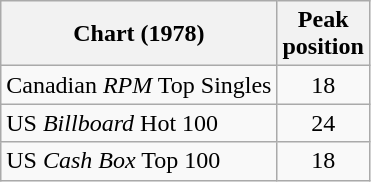<table class="wikitable">
<tr>
<th>Chart (1978)</th>
<th>Peak<br>position</th>
</tr>
<tr>
<td align="left">Canadian <em>RPM</em> Top Singles</td>
<td style="text-align:center;">18</td>
</tr>
<tr>
<td align="left">US <em>Billboard</em> Hot 100</td>
<td style="text-align:center;">24</td>
</tr>
<tr>
<td>US <em>Cash Box</em> Top 100</td>
<td style="text-align:center;">18</td>
</tr>
</table>
